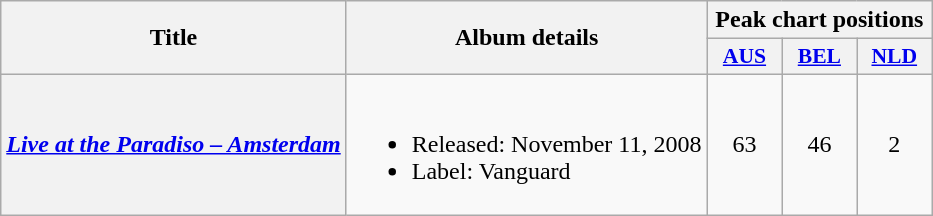<table class="wikitable plainrowheaders">
<tr>
<th scope="col" rowspan="2">Title</th>
<th scope="col" rowspan="2">Album details</th>
<th scope="col" colspan="3">Peak chart positions</th>
</tr>
<tr>
<th scope="col" style="width:3em;font-size:90%"><a href='#'>AUS</a><br></th>
<th scope="col" style="width:3em;font-size:90%"><a href='#'>BEL</a><br></th>
<th scope="col" style="width:3em;font-size:90%"><a href='#'>NLD</a><br></th>
</tr>
<tr>
<th scope="row"><em><a href='#'>Live at the Paradiso – Amsterdam</a></em></th>
<td><br><ul><li>Released: November 11, 2008</li><li>Label: Vanguard</li></ul></td>
<td align="center">63</td>
<td align="center">46</td>
<td align="center">2</td>
</tr>
</table>
